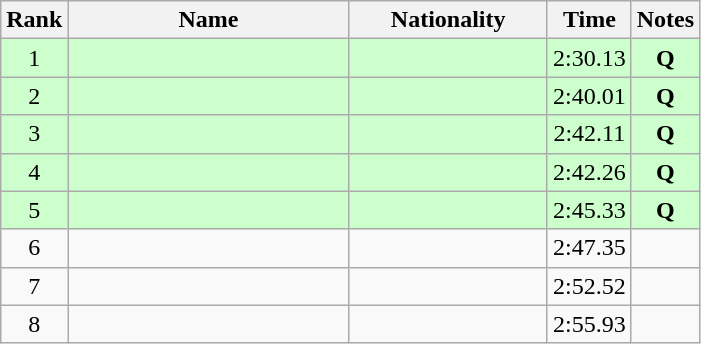<table class="wikitable sortable" style="text-align:center">
<tr>
<th>Rank</th>
<th style="width:180px">Name</th>
<th style="width:125px">Nationality</th>
<th>Time</th>
<th>Notes</th>
</tr>
<tr style="background:#cfc;">
<td>1</td>
<td style="text-align:left;"></td>
<td style="text-align:left;"></td>
<td>2:30.13</td>
<td><strong>Q</strong></td>
</tr>
<tr style="background:#cfc;">
<td>2</td>
<td style="text-align:left;"></td>
<td style="text-align:left;"></td>
<td>2:40.01</td>
<td><strong>Q</strong></td>
</tr>
<tr style="background:#cfc;">
<td>3</td>
<td style="text-align:left;"></td>
<td style="text-align:left;"></td>
<td>2:42.11</td>
<td><strong>Q</strong></td>
</tr>
<tr style="background:#cfc;">
<td>4</td>
<td style="text-align:left;"></td>
<td style="text-align:left;"></td>
<td>2:42.26</td>
<td><strong>Q</strong></td>
</tr>
<tr style="background:#cfc;">
<td>5</td>
<td style="text-align:left;"></td>
<td style="text-align:left;"></td>
<td>2:45.33</td>
<td><strong>Q</strong></td>
</tr>
<tr>
<td>6</td>
<td style="text-align:left;"></td>
<td style="text-align:left;"></td>
<td>2:47.35</td>
<td></td>
</tr>
<tr>
<td>7</td>
<td style="text-align:left;"></td>
<td style="text-align:left;"></td>
<td>2:52.52</td>
<td></td>
</tr>
<tr>
<td>8</td>
<td style="text-align:left;"></td>
<td style="text-align:left;"></td>
<td>2:55.93</td>
<td></td>
</tr>
</table>
